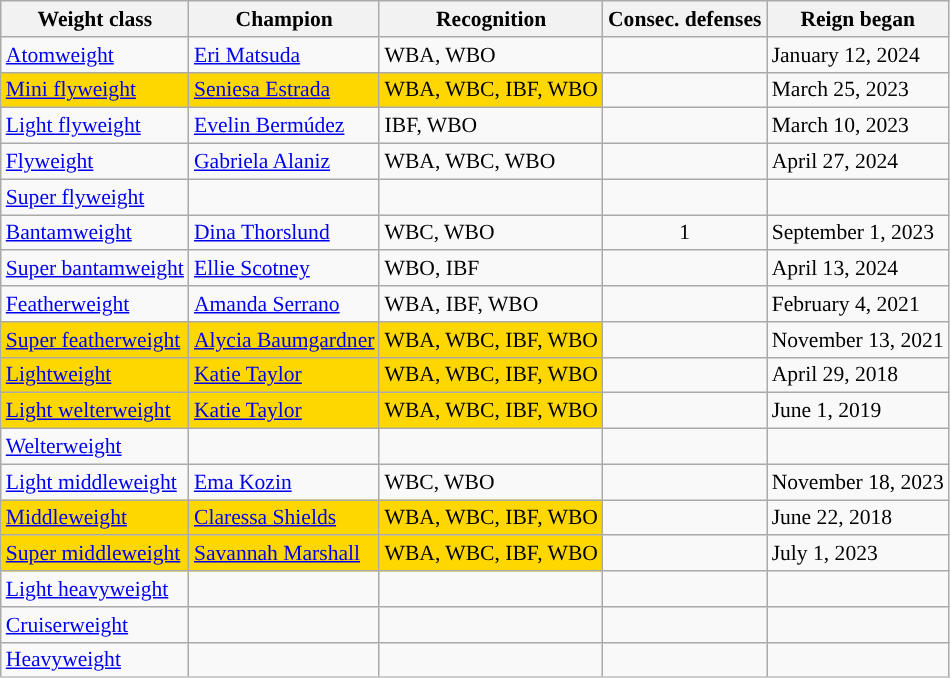<table class="wikitable sortable" style="font-size:90%;  margin:0 .5em .5em 0; margin-top:.5em; margin-bottom:.5em; border:1px solid #CCC; border-collapse:collapse; text-align:left;">
<tr>
<th>Weight class</th>
<th>Champion</th>
<th>Recognition</th>
<th>Consec. defenses</th>
<th>Reign began</th>
</tr>
<tr>
<td><a href='#'>Atomweight</a></td>
<td><a href='#'>Eri Matsuda</a></td>
<td>WBA, WBO</td>
<td></td>
<td>January 12, 2024</td>
</tr>
<tr>
<td bgcolor="gold"><a href='#'>Mini flyweight</a></td>
<td bgcolor="gold"><a href='#'>Seniesa Estrada</a></td>
<td bgcolor="gold">WBA, WBC, IBF, WBO</td>
<td></td>
<td>March 25, 2023</td>
</tr>
<tr>
<td><a href='#'>Light flyweight</a></td>
<td><a href='#'>Evelin Bermúdez</a></td>
<td>IBF, WBO</td>
<td></td>
<td>March 10, 2023</td>
</tr>
<tr>
<td><a href='#'>Flyweight</a></td>
<td><a href='#'>Gabriela Alaniz</a></td>
<td>WBA, WBC, WBO</td>
<td></td>
<td>April 27, 2024</td>
</tr>
<tr>
<td><a href='#'>Super flyweight</a></td>
<td></td>
<td></td>
<td></td>
<td></td>
</tr>
<tr>
<td><a href='#'>Bantamweight</a></td>
<td><a href='#'>Dina Thorslund</a></td>
<td>WBC, WBO</td>
<td align="center">1</td>
<td>September 1, 2023</td>
</tr>
<tr>
<td><a href='#'>Super bantamweight</a></td>
<td><a href='#'>Ellie Scotney</a></td>
<td>WBO, IBF</td>
<td></td>
<td>April 13, 2024</td>
</tr>
<tr>
<td><a href='#'>Featherweight</a></td>
<td><a href='#'>Amanda Serrano</a></td>
<td>WBA, IBF, WBO</td>
<td></td>
<td>February 4, 2021</td>
</tr>
<tr>
<td bgcolor="gold"><a href='#'>Super featherweight</a></td>
<td bgcolor="gold"><a href='#'>Alycia Baumgardner</a></td>
<td bgcolor="gold">WBA, WBC, IBF, WBO</td>
<td></td>
<td>November 13, 2021</td>
</tr>
<tr>
<td bgcolor="gold"><a href='#'>Lightweight</a></td>
<td bgcolor="gold"><a href='#'>Katie Taylor</a></td>
<td bgcolor="gold">WBA, WBC, IBF, WBO</td>
<td></td>
<td>April 29, 2018</td>
</tr>
<tr>
<td bgcolor="gold"><a href='#'>Light welterweight</a></td>
<td bgcolor="gold"><a href='#'>Katie Taylor</a></td>
<td bgcolor="gold">WBA, WBC, IBF, WBO</td>
<td></td>
<td>June 1, 2019</td>
</tr>
<tr>
<td><a href='#'>Welterweight</a></td>
<td></td>
<td></td>
<td></td>
<td></td>
</tr>
<tr>
<td><a href='#'>Light middleweight</a></td>
<td><a href='#'>Ema Kozin</a></td>
<td>WBC, WBO</td>
<td></td>
<td>November 18, 2023</td>
</tr>
<tr>
<td bgcolor="gold"><a href='#'>Middleweight</a></td>
<td bgcolor="gold"><a href='#'>Claressa Shields</a></td>
<td bgcolor="gold">WBA, WBC, IBF, WBO</td>
<td></td>
<td>June 22, 2018</td>
</tr>
<tr>
<td bgcolor="gold"><a href='#'>Super middleweight</a></td>
<td bgcolor="gold"><a href='#'>Savannah Marshall</a></td>
<td bgcolor="gold">WBA, WBC, IBF, WBO</td>
<td></td>
<td>July 1, 2023</td>
</tr>
<tr>
<td><a href='#'>Light heavyweight</a></td>
<td></td>
<td></td>
<td></td>
<td></td>
</tr>
<tr>
<td><a href='#'>Cruiserweight</a></td>
<td></td>
<td></td>
<td></td>
<td></td>
</tr>
<tr>
<td><a href='#'>Heavyweight</a></td>
<td></td>
<td></td>
<td></td>
<td></td>
</tr>
<tr>
</tr>
</table>
